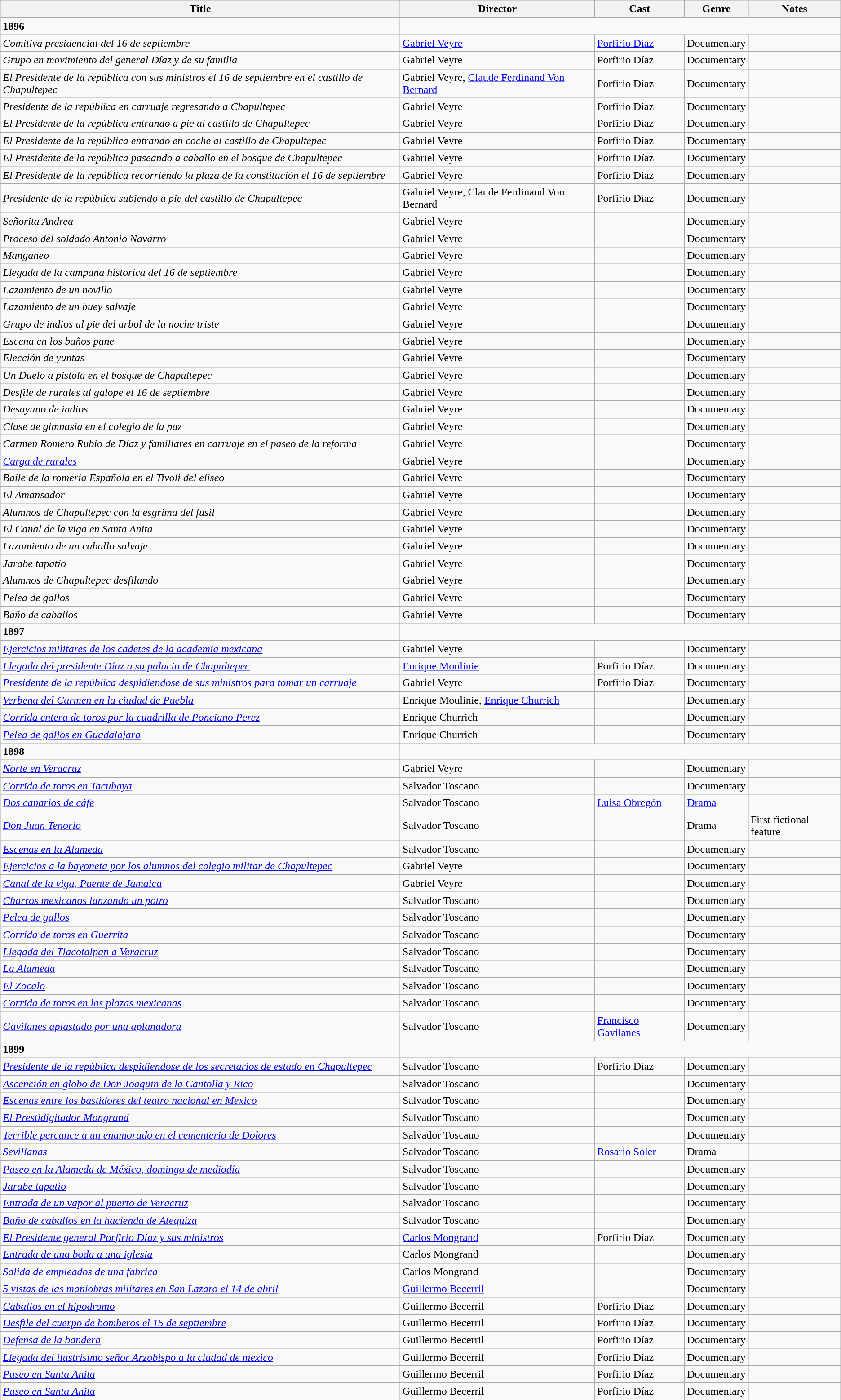<table class="wikitable">
<tr>
<th>Title</th>
<th>Director</th>
<th>Cast</th>
<th>Genre</th>
<th>Notes</th>
</tr>
<tr>
<td><strong>1896</strong></td>
</tr>
<tr>
<td><em>Comitiva presidencial del 16 de septiembre</em></td>
<td><a href='#'>Gabriel Veyre</a></td>
<td><a href='#'>Porfirio Díaz</a></td>
<td>Documentary</td>
<td></td>
</tr>
<tr>
<td><em>Grupo en movimiento del general Díaz y de su familia</em></td>
<td>Gabriel Veyre</td>
<td>Porfirio Díaz</td>
<td>Documentary</td>
<td></td>
</tr>
<tr>
<td><em>El Presidente de la república con sus ministros el 16 de septiembre en el castillo de Chapultepec</em></td>
<td>Gabriel Veyre, <a href='#'>Claude Ferdinand Von Bernard</a></td>
<td>Porfirio Díaz</td>
<td>Documentary</td>
<td></td>
</tr>
<tr>
<td><em>Presidente de la república en carruaje regresando a Chapultepec</em></td>
<td>Gabriel Veyre</td>
<td>Porfirio Díaz</td>
<td>Documentary</td>
<td></td>
</tr>
<tr>
<td><em>El Presidente de la república entrando a pie al castillo de Chapultepec</em></td>
<td>Gabriel Veyre</td>
<td>Porfirio Díaz</td>
<td>Documentary</td>
<td></td>
</tr>
<tr>
<td><em>El Presidente de la república entrando en coche al castillo de Chapultepec</em></td>
<td>Gabriel Veyre</td>
<td>Porfirio Díaz</td>
<td>Documentary</td>
<td></td>
</tr>
<tr>
<td><em>El Presidente de la república paseando a caballo en el bosque de Chapultepec</em></td>
<td>Gabriel Veyre</td>
<td>Porfirio Díaz</td>
<td>Documentary</td>
<td></td>
</tr>
<tr>
<td><em>El Presidente de la república recorriendo la plaza de la constitución el 16 de septiembre</em></td>
<td>Gabriel Veyre</td>
<td>Porfirio Díaz</td>
<td>Documentary</td>
<td></td>
</tr>
<tr>
<td><em>Presidente de la república subiendo a pie del castillo de Chapultepec</em></td>
<td>Gabriel Veyre, Claude Ferdinand Von Bernard</td>
<td>Porfirio Díaz</td>
<td>Documentary</td>
<td></td>
</tr>
<tr>
<td><em>Señorita Andrea</em></td>
<td>Gabriel Veyre</td>
<td></td>
<td>Documentary</td>
<td></td>
</tr>
<tr>
<td><em>Proceso del soldado Antonio Navarro</em></td>
<td>Gabriel Veyre</td>
<td></td>
<td>Documentary</td>
<td></td>
</tr>
<tr>
<td><em>Manganeo</em></td>
<td>Gabriel Veyre</td>
<td></td>
<td>Documentary</td>
<td></td>
</tr>
<tr>
<td><em>Llegada de la campana historica del 16 de septiembre</em></td>
<td>Gabriel Veyre</td>
<td></td>
<td>Documentary</td>
<td></td>
</tr>
<tr>
<td><em>Lazamiento de un novillo</em></td>
<td>Gabriel Veyre</td>
<td></td>
<td>Documentary</td>
<td></td>
</tr>
<tr>
<td><em>Lazamiento de un buey salvaje</em></td>
<td>Gabriel Veyre</td>
<td></td>
<td>Documentary</td>
<td></td>
</tr>
<tr>
<td><em>Grupo de indios al pie del arbol de la noche triste</em></td>
<td>Gabriel Veyre</td>
<td></td>
<td>Documentary</td>
<td></td>
</tr>
<tr>
<td><em>Escena en los baños pane</em></td>
<td>Gabriel Veyre</td>
<td></td>
<td>Documentary</td>
<td></td>
</tr>
<tr>
<td><em>Elección de yuntas</em></td>
<td>Gabriel Veyre</td>
<td></td>
<td>Documentary</td>
<td></td>
</tr>
<tr>
<td><em>Un Duelo a pistola en el bosque de Chapultepec</em></td>
<td>Gabriel Veyre</td>
<td></td>
<td>Documentary</td>
<td></td>
</tr>
<tr>
<td><em>Desfile de rurales al galope el 16 de septiembre</em></td>
<td>Gabriel Veyre</td>
<td></td>
<td>Documentary</td>
<td></td>
</tr>
<tr>
<td><em>Desayuno de indios</em></td>
<td>Gabriel Veyre</td>
<td></td>
<td>Documentary</td>
<td></td>
</tr>
<tr>
<td><em>Clase de gimnasia en el colegio de la paz</em></td>
<td>Gabriel Veyre</td>
<td></td>
<td>Documentary</td>
<td></td>
</tr>
<tr>
<td><em>Carmen Romero Rubio de Díaz y familiares en carruaje en el paseo de la reforma</em></td>
<td>Gabriel Veyre</td>
<td></td>
<td>Documentary</td>
<td></td>
</tr>
<tr>
<td><em><a href='#'>Carga de rurales</a></em></td>
<td>Gabriel Veyre</td>
<td></td>
<td>Documentary</td>
<td></td>
</tr>
<tr>
<td><em>Baile de la romeria Española en el Tivoli del eliseo</em></td>
<td>Gabriel Veyre</td>
<td></td>
<td>Documentary</td>
<td></td>
</tr>
<tr>
<td><em>El Amansador</em></td>
<td>Gabriel Veyre</td>
<td></td>
<td>Documentary</td>
<td></td>
</tr>
<tr>
<td><em>Alumnos de Chapultepec con la esgrima del fusil</em></td>
<td>Gabriel Veyre</td>
<td></td>
<td>Documentary</td>
<td></td>
</tr>
<tr>
<td><em>El Canal de la viga en Santa Anita</em></td>
<td>Gabriel Veyre</td>
<td></td>
<td>Documentary</td>
<td></td>
</tr>
<tr>
<td><em>Lazamiento de un caballo salvaje</em></td>
<td>Gabriel Veyre</td>
<td></td>
<td>Documentary</td>
<td></td>
</tr>
<tr>
<td><em>Jarabe tapatío</em></td>
<td>Gabriel Veyre</td>
<td></td>
<td>Documentary</td>
<td></td>
</tr>
<tr>
<td><em>Alumnos de Chapultepec desfilando</em></td>
<td>Gabriel Veyre</td>
<td></td>
<td>Documentary</td>
<td></td>
</tr>
<tr>
<td><em>Pelea de gallos</em></td>
<td>Gabriel Veyre</td>
<td></td>
<td>Documentary</td>
<td></td>
</tr>
<tr>
<td><em>Baño de caballos</em></td>
<td>Gabriel Veyre</td>
<td></td>
<td>Documentary</td>
<td></td>
</tr>
<tr>
<td><strong>1897</strong></td>
</tr>
<tr>
<td><em><a href='#'>Ejercicios militares de los cadetes de la academia mexicana</a></em></td>
<td>Gabriel Veyre</td>
<td></td>
<td>Documentary</td>
<td></td>
</tr>
<tr>
<td><em><a href='#'>Llegada del presidente Díaz a su palacio de Chapultepec</a></em></td>
<td><a href='#'>Enrique Moulinie</a></td>
<td>Porfirio Díaz</td>
<td>Documentary</td>
<td></td>
</tr>
<tr>
<td><em><a href='#'>Presidente de la república despidiendose de sus ministros para tomar un carruaje</a></em></td>
<td>Gabriel Veyre</td>
<td>Porfirio Díaz</td>
<td>Documentary</td>
<td></td>
</tr>
<tr>
<td><em><a href='#'>Verbena del Carmen en la ciudad de Puebla</a></em></td>
<td>Enrique Moulinie, <a href='#'>Enrique Churrich</a></td>
<td></td>
<td>Documentary</td>
<td></td>
</tr>
<tr>
<td><em><a href='#'>Corrida entera de toros por la cuadrilla de Ponciano Perez</a></em></td>
<td>Enrique Churrich</td>
<td></td>
<td>Documentary</td>
<td></td>
</tr>
<tr>
<td><em><a href='#'>Pelea de gallos en Guadalajara</a></em></td>
<td>Enrique Churrich</td>
<td></td>
<td>Documentary</td>
<td></td>
</tr>
<tr>
<td><strong>1898</strong></td>
</tr>
<tr>
<td><em><a href='#'>Norte en Veracruz</a></em></td>
<td>Gabriel Veyre</td>
<td></td>
<td>Documentary</td>
<td></td>
</tr>
<tr>
<td><em><a href='#'>Corrida de toros en Tacubaya</a></em></td>
<td>Salvador Toscano</td>
<td></td>
<td>Documentary</td>
<td></td>
</tr>
<tr>
<td><em><a href='#'>Dos canarios de cáfe</a></em></td>
<td>Salvador Toscano</td>
<td><a href='#'>Luisa Obregón</a></td>
<td><a href='#'>Drama</a></td>
<td></td>
</tr>
<tr>
<td><em><a href='#'>Don Juan Tenorio</a></em></td>
<td>Salvador Toscano</td>
<td></td>
<td>Drama</td>
<td>First fictional feature</td>
</tr>
<tr>
<td><em><a href='#'>Escenas en la Alameda</a></em></td>
<td>Salvador Toscano</td>
<td></td>
<td>Documentary</td>
<td></td>
</tr>
<tr>
<td><em><a href='#'>Ejercicios a la bayoneta por los alumnos del colegio militar de Chapultepec</a></em></td>
<td>Gabriel Veyre</td>
<td></td>
<td>Documentary</td>
<td></td>
</tr>
<tr>
<td><em><a href='#'>Canal de la viga, Puente de Jamaica</a></em></td>
<td>Gabriel Veyre</td>
<td></td>
<td>Documentary</td>
<td></td>
</tr>
<tr>
<td><em><a href='#'>Charros mexicanos lanzando un potro</a></em></td>
<td>Salvador Toscano</td>
<td></td>
<td>Documentary</td>
<td></td>
</tr>
<tr>
<td><em><a href='#'>Pelea de gallos</a></em></td>
<td>Salvador Toscano</td>
<td></td>
<td>Documentary</td>
<td></td>
</tr>
<tr>
<td><em><a href='#'>Corrida de toros en Guerrita</a></em></td>
<td>Salvador Toscano</td>
<td></td>
<td>Documentary</td>
<td></td>
</tr>
<tr>
<td><em><a href='#'>Llegada del Tlacotalpan a Veracruz</a></em></td>
<td>Salvador Toscano</td>
<td></td>
<td>Documentary</td>
<td></td>
</tr>
<tr>
<td><em><a href='#'>La Alameda</a></em></td>
<td>Salvador Toscano</td>
<td></td>
<td>Documentary</td>
<td></td>
</tr>
<tr>
<td><em><a href='#'>El Zocalo</a></em></td>
<td>Salvador Toscano</td>
<td></td>
<td>Documentary</td>
<td></td>
</tr>
<tr>
<td><em><a href='#'>Corrida de toros en las plazas mexicanas</a></em></td>
<td>Salvador Toscano</td>
<td></td>
<td>Documentary</td>
<td></td>
</tr>
<tr>
<td><em><a href='#'>Gavilanes aplastado por una aplanadora</a></em></td>
<td>Salvador Toscano</td>
<td><a href='#'>Francisco Gavilanes</a></td>
<td>Documentary</td>
<td></td>
</tr>
<tr>
<td><strong>1899</strong></td>
</tr>
<tr>
<td><em><a href='#'>Presidente de la república despidiendose de los secretarios de estado en Chapultepec</a></em></td>
<td>Salvador Toscano</td>
<td>Porfirio Díaz</td>
<td>Documentary</td>
<td></td>
</tr>
<tr>
<td><em><a href='#'>Ascención en globo de Don Joaquin de la Cantolla y Rico</a></em></td>
<td>Salvador Toscano</td>
<td></td>
<td>Documentary</td>
<td></td>
</tr>
<tr>
<td><em><a href='#'>Escenas entre los bastidores del teatro nacional en Mexico</a></em></td>
<td>Salvador Toscano</td>
<td></td>
<td>Documentary</td>
<td></td>
</tr>
<tr>
<td><em><a href='#'>El Prestidigitador Mongrand</a></em></td>
<td>Salvador Toscano</td>
<td></td>
<td>Documentary</td>
<td></td>
</tr>
<tr>
<td><em><a href='#'>Terrible percance a un enamorado en el cementerio de Dolores</a></em></td>
<td>Salvador Toscano</td>
<td></td>
<td>Documentary</td>
<td></td>
</tr>
<tr>
<td><em><a href='#'>Sevillanas</a></em></td>
<td>Salvador Toscano</td>
<td><a href='#'>Rosario Soler</a></td>
<td>Drama</td>
<td></td>
</tr>
<tr>
<td><em><a href='#'>Paseo en la Alameda de México, domingo de mediodía</a></em></td>
<td>Salvador Toscano</td>
<td></td>
<td>Documentary</td>
<td></td>
</tr>
<tr>
<td><em><a href='#'>Jarabe tapatío</a></em></td>
<td>Salvador Toscano</td>
<td></td>
<td>Documentary</td>
<td></td>
</tr>
<tr>
<td><em><a href='#'>Entrada de un vapor al puerto de Veracruz</a></em></td>
<td>Salvador Toscano</td>
<td></td>
<td>Documentary</td>
<td></td>
</tr>
<tr>
<td><em><a href='#'>Baño de caballos en la hacienda de Atequiza</a></em></td>
<td>Salvador Toscano</td>
<td></td>
<td>Documentary</td>
<td></td>
</tr>
<tr>
<td><em><a href='#'>El Presidente general Porfirio Díaz y sus ministros</a></em></td>
<td><a href='#'>Carlos Mongrand</a></td>
<td>Porfirio Díaz</td>
<td>Documentary</td>
<td></td>
</tr>
<tr>
<td><em><a href='#'>Entrada de una boda a una iglesia</a></em></td>
<td>Carlos Mongrand</td>
<td></td>
<td>Documentary</td>
<td></td>
</tr>
<tr>
<td><em><a href='#'>Salida de empleados de una fabrica</a></em></td>
<td>Carlos Mongrand</td>
<td></td>
<td>Documentary</td>
<td></td>
</tr>
<tr>
<td><em><a href='#'>5 vistas de las maniobras militares en San Lazaro el 14 de abril</a></em></td>
<td><a href='#'>Guillermo Becerril</a></td>
<td></td>
<td>Documentary</td>
<td></td>
</tr>
<tr>
<td><em><a href='#'>Caballos en el hipodromo</a></em></td>
<td>Guillermo Becerril</td>
<td>Porfirio Díaz</td>
<td>Documentary</td>
<td></td>
</tr>
<tr>
<td><em><a href='#'>Desfile del cuerpo de bomberos el 15 de septiembre</a></em></td>
<td>Guillermo Becerril</td>
<td>Porfirio Díaz</td>
<td>Documentary</td>
<td></td>
</tr>
<tr>
<td><em><a href='#'>Defensa de la bandera</a></em></td>
<td>Guillermo Becerril</td>
<td>Porfirio Díaz</td>
<td>Documentary</td>
<td></td>
</tr>
<tr>
<td><em><a href='#'>Llegada del ilustrisimo señor Arzobispo a la ciudad de mexico</a></em></td>
<td>Guillermo Becerril</td>
<td>Porfirio Díaz</td>
<td>Documentary</td>
<td></td>
</tr>
<tr>
</tr>
<tr |>
</tr>
<tr>
<td><em><a href='#'>Paseo en Santa Anita</a></em></td>
<td>Guillermo Becerril</td>
<td>Porfirio Díaz</td>
<td>Documentary</td>
<td></td>
</tr>
<tr>
<td><em><a href='#'>Paseo en Santa Anita</a></em></td>
<td>Guillermo Becerril</td>
<td>Porfirio Díaz</td>
<td>Documentary</td>
<td></td>
</tr>
<tr>
</tr>
</table>
